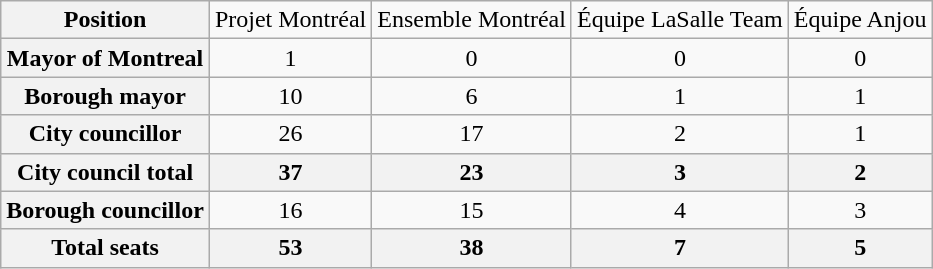<table class="wikitable" border="1">
<tr>
<th>Position</th>
<td><span>Projet Montréal</span></td>
<td><span>Ensemble Montréal</span></td>
<td><span>Équipe LaSalle Team</span></td>
<td><span>Équipe Anjou</span></td>
</tr>
<tr>
<th>Mayor of Montreal</th>
<td align=center>1</td>
<td align=center>0</td>
<td align=center>0</td>
<td align=center>0</td>
</tr>
<tr>
<th>Borough mayor</th>
<td align=center>10</td>
<td align=center>6</td>
<td align=center>1</td>
<td align=center>1</td>
</tr>
<tr>
<th>City councillor</th>
<td align=center>26</td>
<td align=center>17</td>
<td align=center>2</td>
<td align=center>1</td>
</tr>
<tr>
<th>City council total</th>
<th>37</th>
<th>23</th>
<th>3</th>
<th>2</th>
</tr>
<tr>
<th>Borough councillor</th>
<td align=center>16</td>
<td align=center>15</td>
<td align=center>4</td>
<td align=center>3</td>
</tr>
<tr>
<th>Total seats</th>
<th>53</th>
<th>38</th>
<th>7</th>
<th>5</th>
</tr>
</table>
